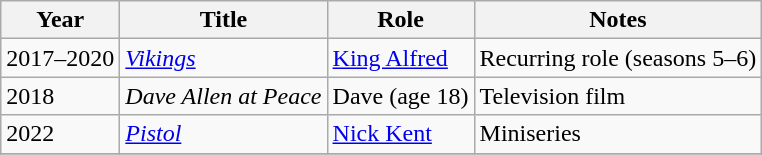<table class="wikitable sortable">
<tr>
<th>Year</th>
<th>Title</th>
<th>Role</th>
<th class="unsortable">Notes</th>
</tr>
<tr>
<td>2017–2020</td>
<td><em><a href='#'>Vikings</a></em></td>
<td><a href='#'>King Alfred</a></td>
<td>Recurring role (seasons 5–6)</td>
</tr>
<tr>
<td>2018</td>
<td><em>Dave Allen at Peace</em></td>
<td>Dave (age 18)</td>
<td>Television film</td>
</tr>
<tr>
<td>2022</td>
<td><em><a href='#'>Pistol</a></em></td>
<td><a href='#'>Nick Kent</a></td>
<td>Miniseries</td>
</tr>
<tr>
</tr>
</table>
